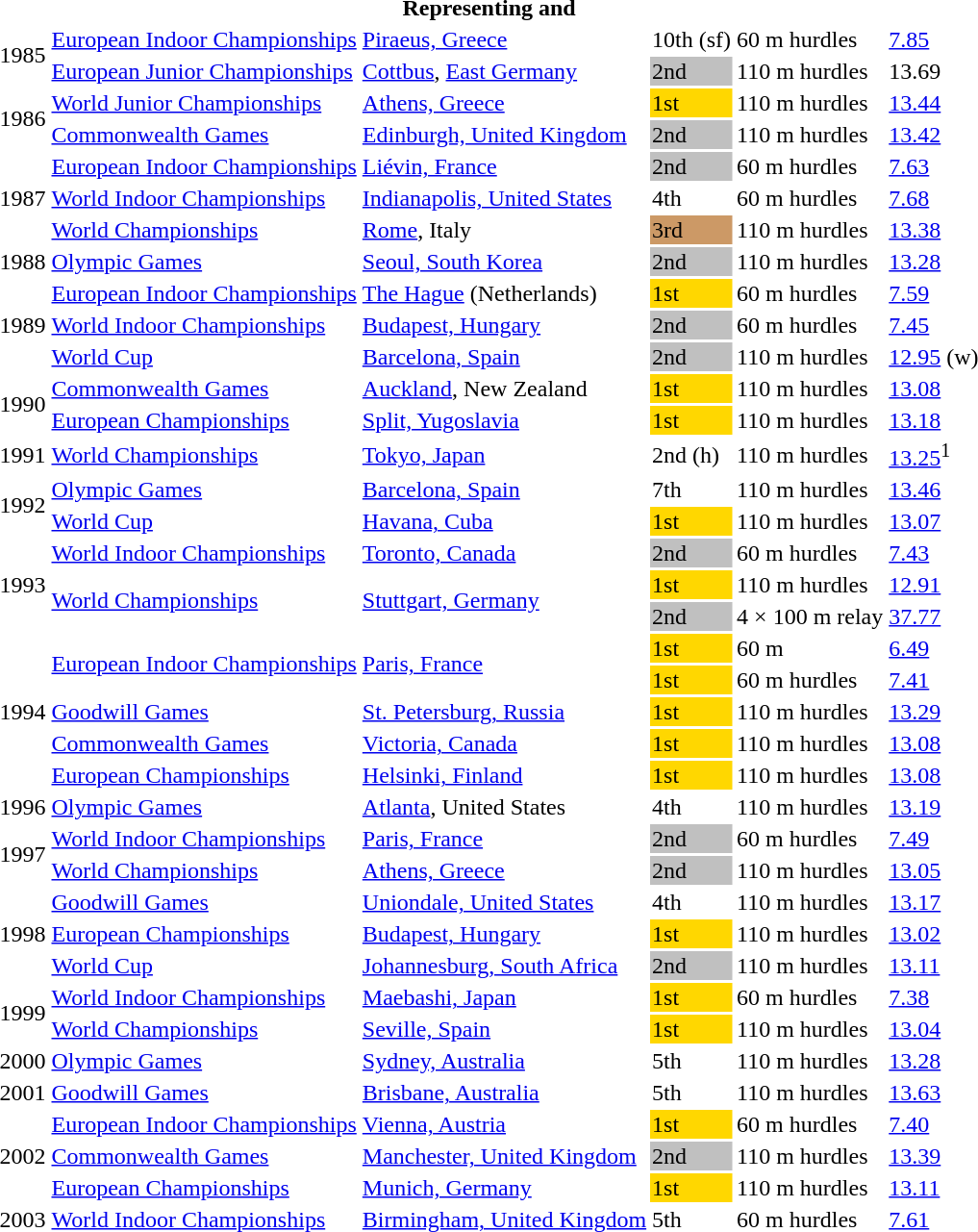<table>
<tr>
<th colspan="6">Representing  and </th>
</tr>
<tr>
<td rowspan=2>1985</td>
<td><a href='#'>European Indoor Championships</a></td>
<td><a href='#'>Piraeus, Greece</a></td>
<td>10th (sf)</td>
<td>60 m hurdles</td>
<td><a href='#'>7.85</a></td>
</tr>
<tr>
<td><a href='#'>European Junior Championships</a></td>
<td><a href='#'>Cottbus</a>, <a href='#'>East Germany</a></td>
<td bgcolor=silver>2nd</td>
<td>110 m hurdles</td>
<td>13.69</td>
</tr>
<tr>
<td rowspan=2>1986</td>
<td><a href='#'>World Junior Championships</a></td>
<td><a href='#'>Athens, Greece</a></td>
<td bgcolor=gold>1st</td>
<td>110 m hurdles</td>
<td><a href='#'>13.44</a></td>
</tr>
<tr>
<td><a href='#'>Commonwealth Games</a></td>
<td><a href='#'>Edinburgh, United Kingdom</a></td>
<td bgcolor=silver>2nd</td>
<td>110 m hurdles</td>
<td><a href='#'>13.42</a></td>
</tr>
<tr>
<td rowspan=3>1987</td>
<td><a href='#'>European Indoor Championships</a></td>
<td><a href='#'>Liévin, France</a></td>
<td bgcolor=silver>2nd</td>
<td>60 m hurdles</td>
<td><a href='#'>7.63</a></td>
</tr>
<tr>
<td><a href='#'>World Indoor Championships</a></td>
<td><a href='#'>Indianapolis, United States</a></td>
<td>4th</td>
<td>60 m hurdles</td>
<td><a href='#'>7.68</a></td>
</tr>
<tr>
<td><a href='#'>World Championships</a></td>
<td><a href='#'>Rome</a>, Italy</td>
<td bgcolor=cc9966>3rd</td>
<td>110 m hurdles</td>
<td><a href='#'>13.38</a></td>
</tr>
<tr>
<td>1988</td>
<td><a href='#'>Olympic Games</a></td>
<td><a href='#'>Seoul, South Korea</a></td>
<td bgcolor=silver>2nd</td>
<td>110 m hurdles</td>
<td><a href='#'>13.28</a></td>
</tr>
<tr>
<td rowspan=3>1989</td>
<td><a href='#'>European Indoor Championships</a></td>
<td><a href='#'>The Hague</a> (Netherlands)</td>
<td bgcolor=gold>1st</td>
<td>60 m hurdles</td>
<td><a href='#'>7.59</a></td>
</tr>
<tr>
<td><a href='#'>World Indoor Championships</a></td>
<td><a href='#'>Budapest, Hungary</a></td>
<td bgcolor=silver>2nd</td>
<td>60 m hurdles</td>
<td><a href='#'>7.45</a></td>
</tr>
<tr>
<td><a href='#'>World Cup</a></td>
<td><a href='#'>Barcelona, Spain</a></td>
<td bgcolor=silver>2nd</td>
<td>110 m hurdles</td>
<td><a href='#'>12.95</a> (w)</td>
</tr>
<tr>
<td rowspan=2>1990</td>
<td><a href='#'>Commonwealth Games</a></td>
<td><a href='#'>Auckland</a>, New Zealand</td>
<td bgcolor=gold>1st</td>
<td>110 m hurdles</td>
<td><a href='#'>13.08</a></td>
</tr>
<tr>
<td><a href='#'>European Championships</a></td>
<td><a href='#'>Split, Yugoslavia</a></td>
<td bgcolor=gold>1st</td>
<td>110 m hurdles</td>
<td><a href='#'>13.18</a></td>
</tr>
<tr>
<td>1991</td>
<td><a href='#'>World Championships</a></td>
<td><a href='#'>Tokyo, Japan</a></td>
<td>2nd (h)</td>
<td>110 m hurdles</td>
<td><a href='#'>13.25</a><sup>1</sup></td>
</tr>
<tr>
<td rowspan=2>1992</td>
<td><a href='#'>Olympic Games</a></td>
<td><a href='#'>Barcelona, Spain</a></td>
<td>7th</td>
<td>110 m hurdles</td>
<td><a href='#'>13.46</a></td>
</tr>
<tr>
<td><a href='#'>World Cup</a></td>
<td><a href='#'>Havana, Cuba</a></td>
<td bgcolor=gold>1st</td>
<td>110 m hurdles</td>
<td><a href='#'>13.07</a></td>
</tr>
<tr>
<td rowspan=3>1993</td>
<td><a href='#'>World Indoor Championships</a></td>
<td><a href='#'>Toronto, Canada</a></td>
<td bgcolor=silver>2nd</td>
<td>60 m hurdles</td>
<td><a href='#'>7.43</a></td>
</tr>
<tr>
<td rowspan=2><a href='#'>World Championships</a></td>
<td rowspan=2><a href='#'>Stuttgart, Germany</a></td>
<td bgcolor=gold>1st</td>
<td>110 m hurdles</td>
<td><a href='#'>12.91</a></td>
</tr>
<tr>
<td bgcolor=silver>2nd</td>
<td>4 × 100 m relay</td>
<td><a href='#'>37.77</a></td>
</tr>
<tr>
<td rowspan=5>1994</td>
<td rowspan=2><a href='#'>European Indoor Championships</a></td>
<td rowspan=2><a href='#'>Paris, France</a></td>
<td bgcolor=gold>1st</td>
<td>60 m</td>
<td><a href='#'>6.49</a></td>
</tr>
<tr>
<td bgcolor=gold>1st</td>
<td>60 m hurdles</td>
<td><a href='#'>7.41</a></td>
</tr>
<tr>
<td><a href='#'>Goodwill Games</a></td>
<td><a href='#'>St. Petersburg, Russia</a></td>
<td bgcolor=gold>1st</td>
<td>110 m hurdles</td>
<td><a href='#'>13.29</a></td>
</tr>
<tr>
<td><a href='#'>Commonwealth Games</a></td>
<td><a href='#'>Victoria, Canada</a></td>
<td bgcolor=gold>1st</td>
<td>110 m hurdles</td>
<td><a href='#'>13.08</a></td>
</tr>
<tr>
<td><a href='#'>European Championships</a></td>
<td><a href='#'>Helsinki, Finland</a></td>
<td bgcolor=gold>1st</td>
<td>110 m hurdles</td>
<td><a href='#'>13.08</a></td>
</tr>
<tr>
<td>1996</td>
<td><a href='#'>Olympic Games</a></td>
<td><a href='#'>Atlanta</a>, United States</td>
<td>4th</td>
<td>110 m hurdles</td>
<td><a href='#'>13.19</a></td>
</tr>
<tr>
<td rowspan=2>1997</td>
<td><a href='#'>World Indoor Championships</a></td>
<td><a href='#'>Paris, France</a></td>
<td bgcolor=silver>2nd</td>
<td>60 m hurdles</td>
<td><a href='#'>7.49</a></td>
</tr>
<tr>
<td><a href='#'>World Championships</a></td>
<td><a href='#'>Athens, Greece</a></td>
<td bgcolor=silver>2nd</td>
<td>110 m hurdles</td>
<td><a href='#'>13.05</a></td>
</tr>
<tr>
<td rowspan=3>1998</td>
<td><a href='#'>Goodwill Games</a></td>
<td><a href='#'>Uniondale, United States</a></td>
<td>4th</td>
<td>110 m hurdles</td>
<td><a href='#'>13.17</a></td>
</tr>
<tr>
<td><a href='#'>European Championships</a></td>
<td><a href='#'>Budapest, Hungary</a></td>
<td bgcolor=gold>1st</td>
<td>110 m hurdles</td>
<td><a href='#'>13.02</a></td>
</tr>
<tr>
<td><a href='#'>World Cup</a></td>
<td><a href='#'>Johannesburg, South Africa</a></td>
<td bgcolor=silver>2nd</td>
<td>110 m hurdles</td>
<td><a href='#'>13.11</a></td>
</tr>
<tr>
<td rowspan=2>1999</td>
<td><a href='#'>World Indoor Championships</a></td>
<td><a href='#'>Maebashi, Japan</a></td>
<td bgcolor=gold>1st</td>
<td>60 m hurdles</td>
<td><a href='#'>7.38</a></td>
</tr>
<tr>
<td><a href='#'>World Championships</a></td>
<td><a href='#'>Seville, Spain</a></td>
<td bgcolor=gold>1st</td>
<td>110 m hurdles</td>
<td><a href='#'>13.04</a></td>
</tr>
<tr>
<td>2000</td>
<td><a href='#'>Olympic Games</a></td>
<td><a href='#'>Sydney, Australia</a></td>
<td>5th</td>
<td>110 m hurdles</td>
<td><a href='#'>13.28</a></td>
</tr>
<tr>
<td>2001</td>
<td><a href='#'>Goodwill Games</a></td>
<td><a href='#'>Brisbane, Australia</a></td>
<td>5th</td>
<td>110 m hurdles</td>
<td><a href='#'>13.63</a></td>
</tr>
<tr>
<td rowspan=3>2002</td>
<td><a href='#'>European Indoor Championships</a></td>
<td><a href='#'>Vienna, Austria</a></td>
<td bgcolor=gold>1st</td>
<td>60 m hurdles</td>
<td><a href='#'>7.40</a></td>
</tr>
<tr>
<td><a href='#'>Commonwealth Games</a></td>
<td><a href='#'>Manchester, United Kingdom</a></td>
<td bgcolor=silver>2nd</td>
<td>110 m hurdles</td>
<td><a href='#'>13.39</a></td>
</tr>
<tr>
<td><a href='#'>European Championships</a></td>
<td><a href='#'>Munich, Germany</a></td>
<td bgcolor=gold>1st</td>
<td>110 m hurdles</td>
<td><a href='#'>13.11</a></td>
</tr>
<tr>
<td>2003</td>
<td><a href='#'>World Indoor Championships</a></td>
<td><a href='#'>Birmingham, United Kingdom</a></td>
<td>5th</td>
<td>60 m hurdles</td>
<td><a href='#'>7.61</a></td>
</tr>
</table>
